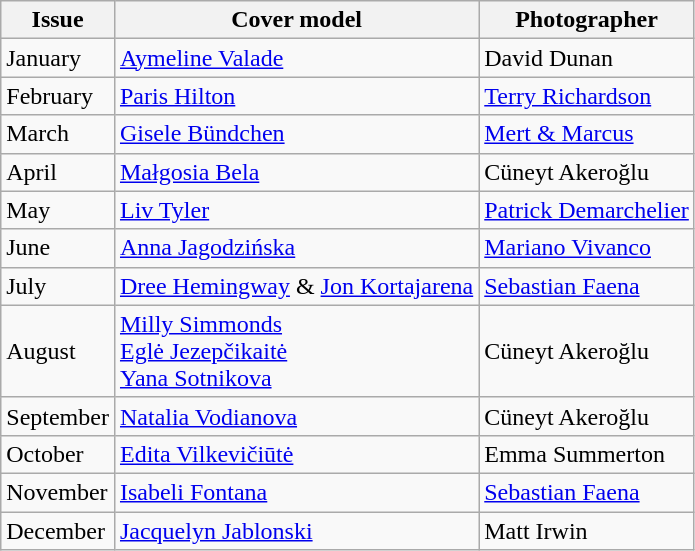<table class="sortable wikitable">
<tr>
<th>Issue</th>
<th>Cover model</th>
<th>Photographer</th>
</tr>
<tr>
<td>January</td>
<td><a href='#'>Aymeline Valade</a></td>
<td>David Dunan</td>
</tr>
<tr>
<td>February</td>
<td><a href='#'>Paris Hilton</a></td>
<td><a href='#'>Terry Richardson</a></td>
</tr>
<tr>
<td>March</td>
<td><a href='#'>Gisele Bündchen</a></td>
<td><a href='#'>Mert & Marcus</a></td>
</tr>
<tr>
<td>April</td>
<td><a href='#'>Małgosia Bela</a></td>
<td>Cüneyt Akeroğlu</td>
</tr>
<tr>
<td>May</td>
<td><a href='#'>Liv Tyler</a></td>
<td><a href='#'>Patrick Demarchelier</a></td>
</tr>
<tr>
<td>June</td>
<td><a href='#'>Anna Jagodzińska</a></td>
<td><a href='#'>Mariano Vivanco</a></td>
</tr>
<tr>
<td>July</td>
<td><a href='#'>Dree Hemingway</a> & <a href='#'>Jon Kortajarena</a></td>
<td><a href='#'>Sebastian Faena</a></td>
</tr>
<tr>
<td>August</td>
<td><a href='#'>Milly Simmonds</a><br><a href='#'>Eglė Jezepčikaitė</a><br><a href='#'>Yana Sotnikova</a></td>
<td>Cüneyt Akeroğlu</td>
</tr>
<tr>
<td>September</td>
<td><a href='#'>Natalia Vodianova</a></td>
<td>Cüneyt Akeroğlu</td>
</tr>
<tr>
<td>October</td>
<td><a href='#'>Edita Vilkevičiūtė</a></td>
<td>Emma Summerton</td>
</tr>
<tr>
<td>November</td>
<td><a href='#'>Isabeli Fontana</a></td>
<td><a href='#'>Sebastian Faena</a></td>
</tr>
<tr>
<td>December</td>
<td><a href='#'>Jacquelyn Jablonski</a></td>
<td>Matt Irwin</td>
</tr>
</table>
